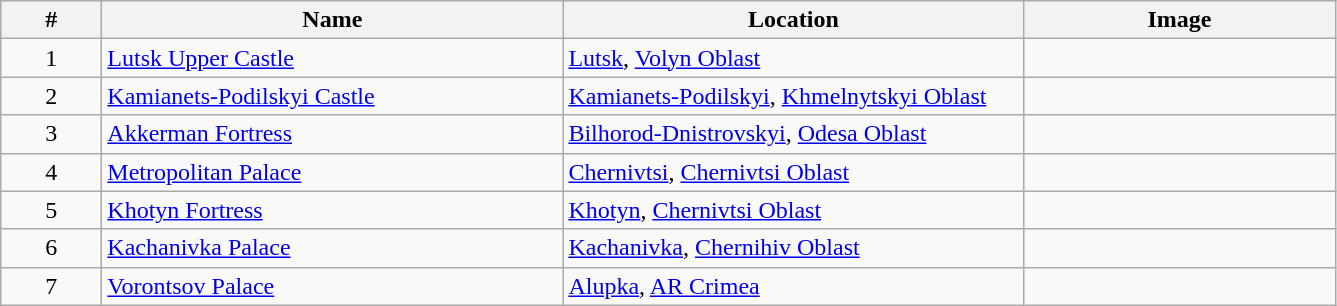<table class="wikitable"  align=center>
<tr>
<th width=60px>#</th>
<th width=300px>Name</th>
<th width=300px>Location</th>
<th width=200px>Image</th>
</tr>
<tr>
<td align=center>1</td>
<td><a href='#'>Lutsk Upper Castle</a></td>
<td><a href='#'>Lutsk</a>, <a href='#'>Volyn Oblast</a></td>
<td></td>
</tr>
<tr>
<td align=center>2</td>
<td><a href='#'>Kamianets-Podilskyi Castle</a></td>
<td><a href='#'>Kamianets-Podilskyi</a>, <a href='#'>Khmelnytskyi Oblast</a></td>
<td></td>
</tr>
<tr>
<td align=center>3</td>
<td><a href='#'>Akkerman Fortress</a></td>
<td><a href='#'>Bilhorod-Dnistrovskyi</a>, <a href='#'>Odesa Oblast</a></td>
<td></td>
</tr>
<tr>
<td align=center>4</td>
<td><a href='#'>Metropolitan Palace</a></td>
<td><a href='#'>Chernivtsi</a>, <a href='#'>Chernivtsi Oblast</a></td>
<td></td>
</tr>
<tr>
<td align=center>5</td>
<td><a href='#'>Khotyn Fortress</a></td>
<td><a href='#'>Khotyn</a>, <a href='#'>Chernivtsi Oblast</a></td>
<td></td>
</tr>
<tr>
<td align=center>6</td>
<td><a href='#'>Kachanivka Palace</a></td>
<td><a href='#'>Kachanivka</a>, <a href='#'>Chernihiv Oblast</a></td>
<td></td>
</tr>
<tr>
<td align=center>7</td>
<td><a href='#'>Vorontsov Palace</a></td>
<td><a href='#'>Alupka</a>, <a href='#'>AR Crimea</a></td>
<td></td>
</tr>
</table>
